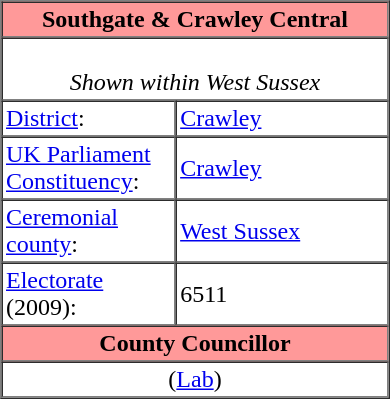<table class="vcard" border=1 cellpadding=2 cellspacing=0 align=right width=260 style=margin-left:0.5em;>
<tr>
<th class="fn org" colspan=2 align=center bgcolor="#ff9999"><strong>Southgate & Crawley Central</strong></th>
</tr>
<tr>
<td colspan=2 align=center><br><em>Shown within West Sussex</em></td>
</tr>
<tr class="note">
<td width="45%"><a href='#'>District</a>:</td>
<td><a href='#'>Crawley</a></td>
</tr>
<tr class="note">
<td><a href='#'>UK Parliament Constituency</a>:</td>
<td><a href='#'>Crawley</a></td>
</tr>
<tr class="note">
<td><a href='#'>Ceremonial county</a>:</td>
<td><a href='#'>West Sussex</a></td>
</tr>
<tr class="note">
<td><a href='#'>Electorate</a> (2009):</td>
<td>6511</td>
</tr>
<tr>
<th colspan=2 align=center bgcolor="#ff9999">County Councillor</th>
</tr>
<tr>
<td colspan=2 align=center> (<a href='#'>Lab</a>)</td>
</tr>
</table>
